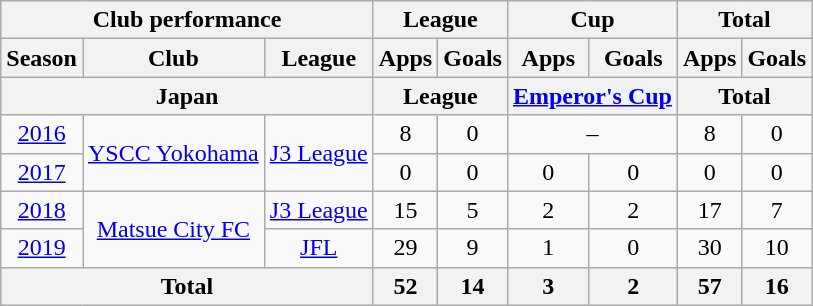<table class="wikitable" style="text-align:center;">
<tr>
<th colspan=3>Club performance</th>
<th colspan=2>League</th>
<th colspan=2>Cup</th>
<th colspan=2>Total</th>
</tr>
<tr>
<th>Season</th>
<th>Club</th>
<th>League</th>
<th>Apps</th>
<th>Goals</th>
<th>Apps</th>
<th>Goals</th>
<th>Apps</th>
<th>Goals</th>
</tr>
<tr>
<th colspan=3>Japan</th>
<th colspan=2>League</th>
<th colspan=2><a href='#'>Emperor's Cup</a></th>
<th colspan=2>Total</th>
</tr>
<tr>
<td><a href='#'>2016</a></td>
<td rowspan="2"><a href='#'>YSCC Yokohama</a></td>
<td rowspan="2"><a href='#'>J3 League</a></td>
<td>8</td>
<td>0</td>
<td colspan="2">–</td>
<td>8</td>
<td>0</td>
</tr>
<tr>
<td><a href='#'>2017</a></td>
<td>0</td>
<td>0</td>
<td>0</td>
<td>0</td>
<td>0</td>
<td>0</td>
</tr>
<tr>
<td><a href='#'>2018</a></td>
<td rowspan="2"><a href='#'>Matsue City FC</a></td>
<td><a href='#'>J3 League</a></td>
<td>15</td>
<td>5</td>
<td>2</td>
<td>2</td>
<td>17</td>
<td>7</td>
</tr>
<tr>
<td><a href='#'>2019</a></td>
<td rowspan="1"><a href='#'>JFL</a></td>
<td>29</td>
<td>9</td>
<td>1</td>
<td>0</td>
<td>30</td>
<td>10</td>
</tr>
<tr>
<th colspan=3>Total</th>
<th>52</th>
<th>14</th>
<th>3</th>
<th>2</th>
<th>57</th>
<th>16</th>
</tr>
</table>
